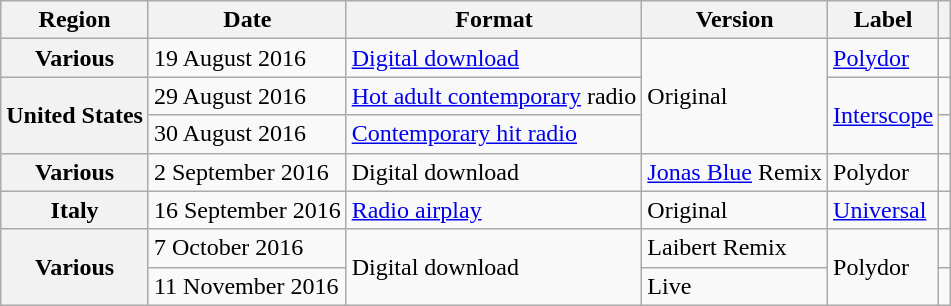<table class="wikitable plainrowheaders">
<tr>
<th scope="col">Region</th>
<th scope="col">Date</th>
<th scope="col">Format</th>
<th scope="col">Version</th>
<th scope="col">Label</th>
<th scope="col"></th>
</tr>
<tr>
<th scope="row">Various</th>
<td>19 August 2016</td>
<td><a href='#'>Digital download</a></td>
<td rowspan="3">Original</td>
<td><a href='#'>Polydor</a></td>
<td align="center"></td>
</tr>
<tr>
<th scope="row" rowspan="2">United States</th>
<td>29 August 2016</td>
<td><a href='#'>Hot adult contemporary</a> radio</td>
<td rowspan="2"><a href='#'>Interscope</a></td>
<td align="center"></td>
</tr>
<tr>
<td>30 August 2016</td>
<td><a href='#'>Contemporary hit radio</a></td>
<td align="center"></td>
</tr>
<tr>
<th scope="row">Various</th>
<td>2 September 2016</td>
<td>Digital download</td>
<td><a href='#'>Jonas Blue</a> Remix</td>
<td>Polydor</td>
<td align="center"></td>
</tr>
<tr>
<th scope="row">Italy</th>
<td>16 September 2016</td>
<td><a href='#'>Radio airplay</a></td>
<td>Original</td>
<td><a href='#'>Universal</a></td>
<td align="center"></td>
</tr>
<tr>
<th scope="row" rowspan="2">Various</th>
<td>7 October 2016</td>
<td rowspan="2">Digital download</td>
<td>Laibert Remix</td>
<td rowspan="2">Polydor</td>
<td align="center"></td>
</tr>
<tr>
<td>11 November 2016</td>
<td>Live</td>
<td align="center"></td>
</tr>
</table>
